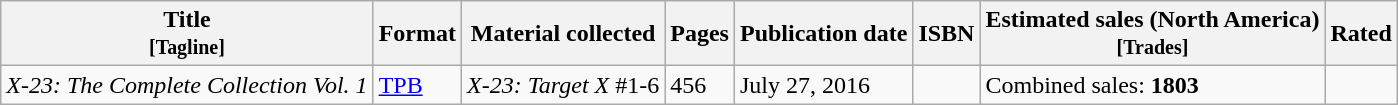<table class="wikitable">
<tr>
<th>Title<br><small>[Tagline]</small></th>
<th>Format</th>
<th>Material collected</th>
<th>Pages</th>
<th>Publication date</th>
<th>ISBN</th>
<th>Estimated sales (North America)<br><small>[Trades]</small></th>
<th>Rated</th>
</tr>
<tr>
<td><em>X-23: The Complete Collection Vol. 1</em></td>
<td><a href='#'>TPB</a></td>
<td><em>X-23: Target X</em> #1-6</td>
<td>456</td>
<td>July 27, 2016</td>
<td><br></td>
<td>Combined sales: <strong>1803</strong></td>
<td></td>
</tr>
</table>
